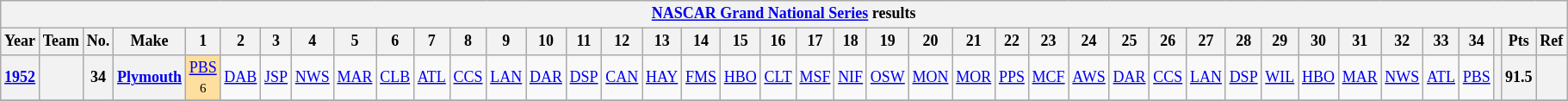<table class="wikitable" style="text-align:center; font-size:75%">
<tr>
<th colspan="48"><a href='#'>NASCAR Grand National Series</a> results</th>
</tr>
<tr>
<th>Year</th>
<th>Team</th>
<th>No.</th>
<th>Make</th>
<th>1</th>
<th>2</th>
<th>3</th>
<th>4</th>
<th>5</th>
<th>6</th>
<th>7</th>
<th>8</th>
<th>9</th>
<th>10</th>
<th>11</th>
<th>12</th>
<th>13</th>
<th>14</th>
<th>15</th>
<th>16</th>
<th>17</th>
<th>18</th>
<th>19</th>
<th>20</th>
<th>21</th>
<th>22</th>
<th>23</th>
<th>24</th>
<th>25</th>
<th>26</th>
<th>27</th>
<th>28</th>
<th>29</th>
<th>30</th>
<th>31</th>
<th>32</th>
<th>33</th>
<th>34</th>
<th></th>
<th>Pts</th>
<th>Ref</th>
</tr>
<tr>
<th><a href='#'>1952</a></th>
<th></th>
<th>34</th>
<th><a href='#'>Plymouth</a></th>
<td style="background:#FFDF9F;"><a href='#'>PBS</a><br><small>6</small></td>
<td><a href='#'>DAB</a></td>
<td><a href='#'>JSP</a></td>
<td><a href='#'>NWS</a></td>
<td><a href='#'>MAR</a></td>
<td><a href='#'>CLB</a></td>
<td><a href='#'>ATL</a></td>
<td><a href='#'>CCS</a></td>
<td><a href='#'>LAN</a></td>
<td><a href='#'>DAR</a></td>
<td><a href='#'>DSP</a></td>
<td><a href='#'>CAN</a></td>
<td><a href='#'>HAY</a></td>
<td><a href='#'>FMS</a></td>
<td><a href='#'>HBO</a></td>
<td><a href='#'>CLT</a></td>
<td><a href='#'>MSF</a></td>
<td><a href='#'>NIF</a></td>
<td><a href='#'>OSW</a></td>
<td><a href='#'>MON</a></td>
<td><a href='#'>MOR</a></td>
<td><a href='#'>PPS</a></td>
<td><a href='#'>MCF</a></td>
<td><a href='#'>AWS</a></td>
<td><a href='#'>DAR</a></td>
<td><a href='#'>CCS</a></td>
<td><a href='#'>LAN</a></td>
<td><a href='#'>DSP</a></td>
<td><a href='#'>WIL</a></td>
<td><a href='#'>HBO</a></td>
<td><a href='#'>MAR</a></td>
<td><a href='#'>NWS</a></td>
<td><a href='#'>ATL</a></td>
<td><a href='#'>PBS</a></td>
<th></th>
<th>91.5</th>
<th></th>
</tr>
<tr>
</tr>
</table>
